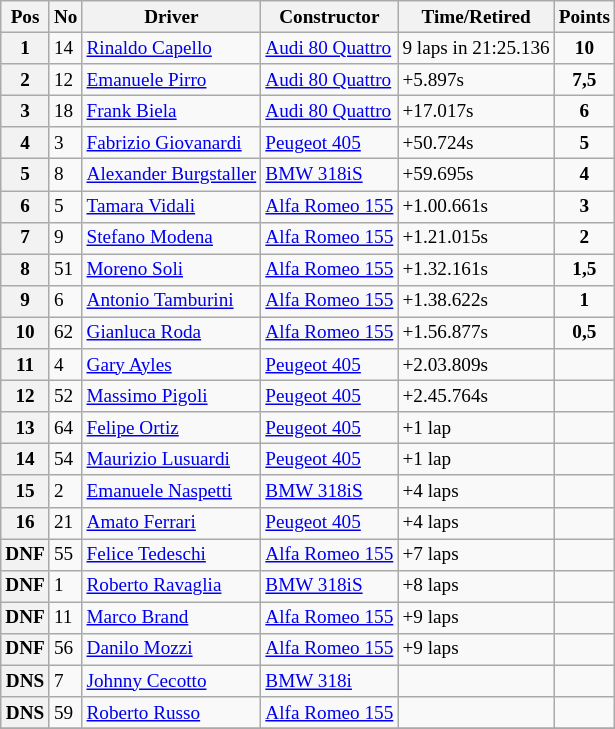<table class="wikitable" style="font-size: 80%;">
<tr>
<th>Pos</th>
<th>No</th>
<th>Driver</th>
<th>Constructor</th>
<th>Time/Retired</th>
<th>Points</th>
</tr>
<tr>
<th>1</th>
<td>14</td>
<td> <a href='#'>Rinaldo Capello</a></td>
<td><a href='#'>Audi 80 Quattro</a></td>
<td>9 laps in 21:25.136</td>
<td align=center><strong>10</strong></td>
</tr>
<tr>
<th>2</th>
<td>12</td>
<td> <a href='#'>Emanuele Pirro</a></td>
<td><a href='#'>Audi 80 Quattro</a></td>
<td>+5.897s</td>
<td align=center><strong>7,5</strong></td>
</tr>
<tr>
<th>3</th>
<td>18</td>
<td> <a href='#'>Frank Biela</a></td>
<td><a href='#'>Audi 80 Quattro</a></td>
<td>+17.017s</td>
<td align=center><strong>6</strong></td>
</tr>
<tr>
<th>4</th>
<td>3</td>
<td> <a href='#'>Fabrizio Giovanardi</a></td>
<td><a href='#'>Peugeot 405</a></td>
<td>+50.724s</td>
<td align=center><strong>5</strong></td>
</tr>
<tr>
<th>5</th>
<td>8</td>
<td> <a href='#'> Alexander Burgstaller</a></td>
<td><a href='#'>BMW 318iS</a></td>
<td>+59.695s</td>
<td align=center><strong>4</strong></td>
</tr>
<tr>
<th>6</th>
<td>5</td>
<td> <a href='#'>Tamara Vidali</a></td>
<td><a href='#'>Alfa Romeo 155</a></td>
<td>+1.00.661s</td>
<td align=center><strong>3</strong></td>
</tr>
<tr>
<th>7</th>
<td>9</td>
<td> <a href='#'>Stefano Modena</a></td>
<td><a href='#'>Alfa Romeo 155</a></td>
<td>+1.21.015s</td>
<td align=center><strong>2</strong></td>
</tr>
<tr>
<th>8</th>
<td>51</td>
<td> <a href='#'>Moreno Soli</a></td>
<td><a href='#'>Alfa Romeo 155</a></td>
<td>+1.32.161s</td>
<td align=center><strong>1,5</strong></td>
</tr>
<tr>
<th>9</th>
<td>6</td>
<td> <a href='#'>Antonio Tamburini</a></td>
<td><a href='#'>Alfa Romeo 155</a></td>
<td>+1.38.622s</td>
<td align=center><strong>1</strong></td>
</tr>
<tr>
<th>10</th>
<td>62</td>
<td> <a href='#'>Gianluca Roda</a></td>
<td><a href='#'>Alfa Romeo 155</a></td>
<td>+1.56.877s</td>
<td align=center><strong>0,5</strong></td>
</tr>
<tr>
<th>11</th>
<td>4</td>
<td> <a href='#'>Gary Ayles</a></td>
<td><a href='#'>Peugeot 405</a></td>
<td>+2.03.809s</td>
<td></td>
</tr>
<tr>
<th>12</th>
<td>52</td>
<td> <a href='#'>Massimo Pigoli</a></td>
<td><a href='#'>Peugeot 405</a></td>
<td>+2.45.764s</td>
<td></td>
</tr>
<tr>
<th>13</th>
<td>64</td>
<td><a href='#'>Felipe Ortiz</a></td>
<td><a href='#'>Peugeot 405</a></td>
<td>+1 lap</td>
<td></td>
</tr>
<tr>
<th>14</th>
<td>54</td>
<td> <a href='#'>Maurizio Lusuardi</a></td>
<td><a href='#'>Peugeot 405</a></td>
<td>+1 lap</td>
<td></td>
</tr>
<tr>
<th>15</th>
<td>2</td>
<td> <a href='#'>Emanuele Naspetti</a></td>
<td><a href='#'>BMW 318iS</a></td>
<td>+4 laps</td>
<td></td>
</tr>
<tr>
<th>16</th>
<td>21</td>
<td> <a href='#'>Amato Ferrari</a></td>
<td><a href='#'>Peugeot 405</a></td>
<td>+4 laps</td>
<td></td>
</tr>
<tr>
<th>DNF</th>
<td>55</td>
<td> <a href='#'>Felice Tedeschi</a></td>
<td><a href='#'>Alfa Romeo 155</a></td>
<td>+7 laps</td>
<td></td>
</tr>
<tr>
<th>DNF</th>
<td>1</td>
<td> <a href='#'>Roberto Ravaglia</a></td>
<td><a href='#'>BMW 318iS</a></td>
<td>+8 laps</td>
<td></td>
</tr>
<tr>
<th>DNF</th>
<td>11</td>
<td> <a href='#'>Marco Brand</a></td>
<td><a href='#'>Alfa Romeo 155</a></td>
<td>+9 laps</td>
<td></td>
</tr>
<tr>
<th>DNF</th>
<td>56</td>
<td> <a href='#'>Danilo Mozzi</a></td>
<td><a href='#'>Alfa Romeo 155</a></td>
<td>+9 laps</td>
<td></td>
</tr>
<tr>
<th>DNS</th>
<td>7</td>
<td> <a href='#'>Johnny Cecotto</a></td>
<td><a href='#'>BMW 318i</a></td>
<td></td>
<td></td>
</tr>
<tr>
<th>DNS</th>
<td>59</td>
<td> <a href='#'>Roberto Russo</a></td>
<td><a href='#'>Alfa Romeo 155</a></td>
<td></td>
<td></td>
</tr>
<tr>
</tr>
</table>
